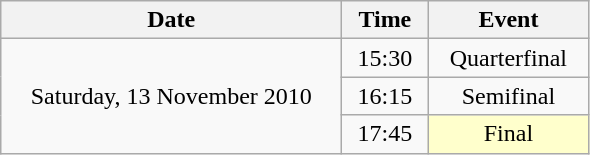<table class = "wikitable" style="text-align:center;">
<tr>
<th width=220>Date</th>
<th width=50>Time</th>
<th width=100>Event</th>
</tr>
<tr>
<td rowspan=3>Saturday, 13 November 2010</td>
<td>15:30</td>
<td>Quarterfinal</td>
</tr>
<tr>
<td>16:15</td>
<td>Semifinal</td>
</tr>
<tr>
<td>17:45</td>
<td bgcolor=ffffcc>Final</td>
</tr>
</table>
